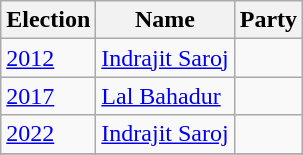<table class="wikitable sortable">
<tr>
<th>Election</th>
<th>Name</th>
<th colspan=2>Party</th>
</tr>
<tr>
<td><a href='#'>2012</a></td>
<td><a href='#'>Indrajit Saroj</a></td>
<td></td>
</tr>
<tr>
<td><a href='#'>2017</a></td>
<td><a href='#'>Lal Bahadur</a></td>
<td></td>
</tr>
<tr>
<td><a href='#'>2022</a></td>
<td><a href='#'>Indrajit Saroj</a></td>
<td></td>
</tr>
<tr>
</tr>
</table>
